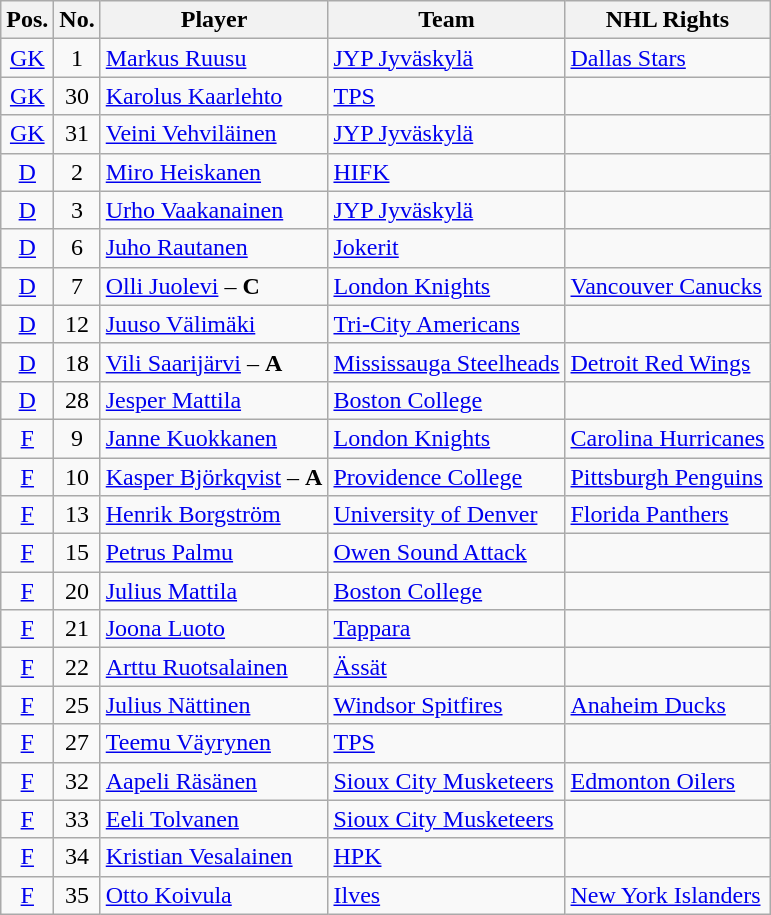<table class="wikitable sortable">
<tr>
<th>Pos.</th>
<th>No.</th>
<th>Player</th>
<th>Team</th>
<th>NHL Rights</th>
</tr>
<tr>
<td style="text-align:center;"><a href='#'>GK</a></td>
<td style="text-align:center;">1</td>
<td><a href='#'>Markus Ruusu</a></td>
<td> <a href='#'>JYP Jyväskylä</a></td>
<td><a href='#'>Dallas Stars</a></td>
</tr>
<tr>
<td style="text-align:center;"><a href='#'>GK</a></td>
<td style="text-align:center;">30</td>
<td><a href='#'>Karolus Kaarlehto</a></td>
<td> <a href='#'>TPS</a></td>
<td></td>
</tr>
<tr>
<td style="text-align:center;"><a href='#'>GK</a></td>
<td style="text-align:center;">31</td>
<td><a href='#'>Veini Vehviläinen</a></td>
<td> <a href='#'>JYP Jyväskylä</a></td>
<td></td>
</tr>
<tr>
<td style="text-align:center;"><a href='#'>D</a></td>
<td style="text-align:center;">2</td>
<td><a href='#'>Miro Heiskanen</a></td>
<td> <a href='#'>HIFK</a></td>
<td></td>
</tr>
<tr>
<td style="text-align:center;"><a href='#'>D</a></td>
<td style="text-align:center;">3</td>
<td><a href='#'>Urho Vaakanainen</a></td>
<td> <a href='#'>JYP Jyväskylä</a></td>
<td></td>
</tr>
<tr>
<td style="text-align:center;"><a href='#'>D</a></td>
<td style="text-align:center;">6</td>
<td><a href='#'>Juho Rautanen</a></td>
<td> <a href='#'>Jokerit</a></td>
<td></td>
</tr>
<tr>
<td style="text-align:center;"><a href='#'>D</a></td>
<td style="text-align:center;">7</td>
<td><a href='#'>Olli Juolevi</a> – <strong>C</strong></td>
<td> <a href='#'>London Knights</a></td>
<td><a href='#'>Vancouver Canucks</a></td>
</tr>
<tr>
<td style="text-align:center;"><a href='#'>D</a></td>
<td style="text-align:center;">12</td>
<td><a href='#'>Juuso Välimäki</a></td>
<td> <a href='#'>Tri-City Americans</a></td>
<td></td>
</tr>
<tr>
<td style="text-align:center;"><a href='#'>D</a></td>
<td style="text-align:center;">18</td>
<td><a href='#'>Vili Saarijärvi</a> – <strong>A</strong></td>
<td> <a href='#'>Mississauga Steelheads</a></td>
<td><a href='#'>Detroit Red Wings</a></td>
</tr>
<tr>
<td style="text-align:center;"><a href='#'>D</a></td>
<td style="text-align:center;">28</td>
<td><a href='#'>Jesper Mattila</a></td>
<td> <a href='#'>Boston College</a></td>
<td></td>
</tr>
<tr>
<td style="text-align:center;"><a href='#'>F</a></td>
<td style="text-align:center;">9</td>
<td><a href='#'>Janne Kuokkanen</a></td>
<td> <a href='#'>London Knights</a></td>
<td><a href='#'>Carolina Hurricanes</a></td>
</tr>
<tr>
<td style="text-align:center;"><a href='#'>F</a></td>
<td style="text-align:center;">10</td>
<td><a href='#'>Kasper Björkqvist</a> – <strong>A</strong></td>
<td> <a href='#'>Providence College</a></td>
<td><a href='#'>Pittsburgh Penguins</a></td>
</tr>
<tr>
<td style="text-align:center;"><a href='#'>F</a></td>
<td style="text-align:center;">13</td>
<td><a href='#'>Henrik Borgström</a></td>
<td> <a href='#'>University of Denver</a></td>
<td><a href='#'>Florida Panthers</a></td>
</tr>
<tr>
<td style="text-align:center;"><a href='#'>F</a></td>
<td style="text-align:center;">15</td>
<td><a href='#'>Petrus Palmu</a></td>
<td> <a href='#'>Owen Sound Attack</a></td>
<td></td>
</tr>
<tr>
<td style="text-align:center;"><a href='#'>F</a></td>
<td style="text-align:center;">20</td>
<td><a href='#'>Julius Mattila</a></td>
<td> <a href='#'>Boston College</a></td>
<td></td>
</tr>
<tr>
<td style="text-align:center;"><a href='#'>F</a></td>
<td style="text-align:center;">21</td>
<td><a href='#'>Joona Luoto</a></td>
<td> <a href='#'>Tappara</a></td>
<td></td>
</tr>
<tr>
<td style="text-align:center;"><a href='#'>F</a></td>
<td style="text-align:center;">22</td>
<td><a href='#'>Arttu Ruotsalainen</a></td>
<td> <a href='#'>Ässät</a></td>
<td></td>
</tr>
<tr>
<td style="text-align:center;"><a href='#'>F</a></td>
<td style="text-align:center;">25</td>
<td><a href='#'>Julius Nättinen</a></td>
<td> <a href='#'>Windsor Spitfires</a></td>
<td><a href='#'>Anaheim Ducks</a></td>
</tr>
<tr>
<td style="text-align:center;"><a href='#'>F</a></td>
<td style="text-align:center;">27</td>
<td><a href='#'>Teemu Väyrynen</a></td>
<td> <a href='#'>TPS</a></td>
<td></td>
</tr>
<tr>
<td style="text-align:center;"><a href='#'>F</a></td>
<td style="text-align:center;">32</td>
<td><a href='#'>Aapeli Räsänen</a></td>
<td> <a href='#'>Sioux City Musketeers</a></td>
<td><a href='#'>Edmonton Oilers</a></td>
</tr>
<tr>
<td style="text-align:center;"><a href='#'>F</a></td>
<td style="text-align:center;">33</td>
<td><a href='#'>Eeli Tolvanen</a></td>
<td> <a href='#'>Sioux City Musketeers</a></td>
<td></td>
</tr>
<tr>
<td style="text-align:center;"><a href='#'>F</a></td>
<td style="text-align:center;">34</td>
<td><a href='#'>Kristian Vesalainen</a></td>
<td> <a href='#'>HPK</a></td>
<td></td>
</tr>
<tr>
<td style="text-align:center;"><a href='#'>F</a></td>
<td style="text-align:center;">35</td>
<td><a href='#'>Otto Koivula</a></td>
<td> <a href='#'>Ilves</a></td>
<td><a href='#'>New York Islanders</a></td>
</tr>
</table>
